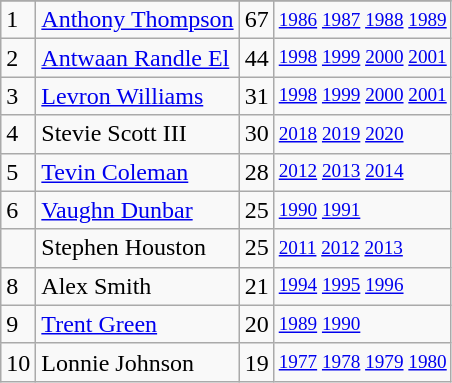<table class="wikitable">
<tr>
</tr>
<tr>
<td>1</td>
<td><a href='#'>Anthony Thompson</a></td>
<td>67</td>
<td style="font-size:80%;"><a href='#'>1986</a> <a href='#'>1987</a> <a href='#'>1988</a> <a href='#'>1989</a></td>
</tr>
<tr>
<td>2</td>
<td><a href='#'>Antwaan Randle El</a></td>
<td>44</td>
<td style="font-size:80%;"><a href='#'>1998</a> <a href='#'>1999</a> <a href='#'>2000</a> <a href='#'>2001</a></td>
</tr>
<tr>
<td>3</td>
<td><a href='#'>Levron Williams</a></td>
<td>31</td>
<td style="font-size:80%;"><a href='#'>1998</a> <a href='#'>1999</a> <a href='#'>2000</a> <a href='#'>2001</a></td>
</tr>
<tr>
<td>4</td>
<td>Stevie Scott III</td>
<td>30</td>
<td style="font-size:80%;"><a href='#'>2018</a> <a href='#'>2019</a> <a href='#'>2020</a></td>
</tr>
<tr>
<td>5</td>
<td><a href='#'>Tevin Coleman</a></td>
<td>28</td>
<td style="font-size:80%;"><a href='#'>2012</a> <a href='#'>2013</a> <a href='#'>2014</a></td>
</tr>
<tr>
<td>6</td>
<td><a href='#'>Vaughn Dunbar</a></td>
<td>25</td>
<td style="font-size:80%;"><a href='#'>1990</a> <a href='#'>1991</a></td>
</tr>
<tr>
<td></td>
<td>Stephen Houston</td>
<td>25</td>
<td style="font-size:80%;"><a href='#'>2011</a> <a href='#'>2012</a> <a href='#'>2013</a></td>
</tr>
<tr>
<td>8</td>
<td>Alex Smith</td>
<td>21</td>
<td style="font-size:80%;"><a href='#'>1994</a> <a href='#'>1995</a> <a href='#'>1996</a></td>
</tr>
<tr>
<td>9</td>
<td><a href='#'>Trent Green</a></td>
<td>20</td>
<td style="font-size:80%;"><a href='#'>1989</a> <a href='#'>1990</a></td>
</tr>
<tr>
<td>10</td>
<td>Lonnie Johnson</td>
<td>19</td>
<td style="font-size:80%;"><a href='#'>1977</a> <a href='#'>1978</a> <a href='#'>1979</a> <a href='#'>1980</a></td>
</tr>
</table>
